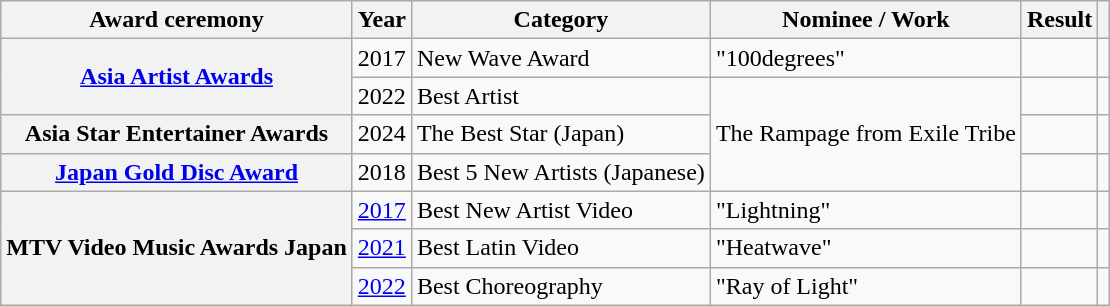<table class="wikitable sortable plainrowheaders">
<tr>
<th scope="col">Award ceremony</th>
<th scope="col">Year</th>
<th scope="col">Category</th>
<th scope="col">Nominee / Work</th>
<th scope="col">Result</th>
<th scope="col" class=unsortable></th>
</tr>
<tr>
<th scope="row" rowspan="2"><a href='#'>Asia Artist Awards</a></th>
<td style="text-align:center">2017</td>
<td>New Wave Award</td>
<td>"100degrees"</td>
<td></td>
<td style="text-align:center"></td>
</tr>
<tr>
<td style="text-align:center">2022</td>
<td>Best Artist</td>
<td rowspan="3">The Rampage from Exile Tribe</td>
<td></td>
<td style="text-align:center"></td>
</tr>
<tr>
<th scope="row">Asia Star Entertainer Awards</th>
<td style="text-align:center">2024</td>
<td>The Best Star (Japan)</td>
<td></td>
<td style="text-align:center"></td>
</tr>
<tr>
<th scope="row"><a href='#'>Japan Gold Disc Award</a></th>
<td style="text-align:center">2018</td>
<td>Best 5 New Artists (Japanese)</td>
<td></td>
<td style="text-align:center"></td>
</tr>
<tr>
<th rowspan="3" scope="row">MTV Video Music Awards Japan</th>
<td style="text-align:center"><a href='#'>2017</a></td>
<td>Best New Artist Video</td>
<td>"Lightning"</td>
<td></td>
<td style="text-align:center"></td>
</tr>
<tr>
<td style="text-align:center"><a href='#'>2021</a></td>
<td>Best Latin Video</td>
<td>"Heatwave"</td>
<td></td>
<td style="text-align:center"></td>
</tr>
<tr>
<td style="text-align:center" rowspan="2"><a href='#'>2022</a></td>
<td>Best Choreography</td>
<td>"Ray of Light"</td>
<td></td>
<td style="text-align:center"></td>
</tr>
</table>
